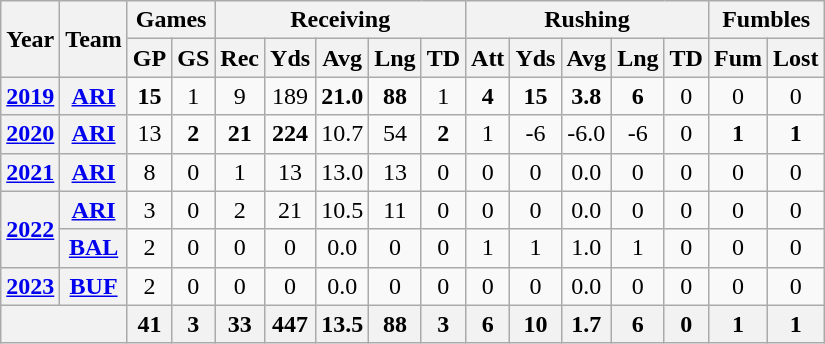<table class="wikitable" style="text-align:center;">
<tr>
<th rowspan="2">Year</th>
<th rowspan="2">Team</th>
<th colspan="2">Games</th>
<th colspan="5">Receiving</th>
<th colspan="5">Rushing</th>
<th colspan="2">Fumbles</th>
</tr>
<tr>
<th>GP</th>
<th>GS</th>
<th>Rec</th>
<th>Yds</th>
<th>Avg</th>
<th>Lng</th>
<th>TD</th>
<th>Att</th>
<th>Yds</th>
<th>Avg</th>
<th>Lng</th>
<th>TD</th>
<th>Fum</th>
<th>Lost</th>
</tr>
<tr>
<th><a href='#'>2019</a></th>
<th><a href='#'>ARI</a></th>
<td><strong>15</strong></td>
<td>1</td>
<td>9</td>
<td>189</td>
<td><strong>21.0</strong></td>
<td><strong>88</strong></td>
<td>1</td>
<td><strong>4</strong></td>
<td><strong>15</strong></td>
<td><strong>3.8</strong></td>
<td><strong>6</strong></td>
<td>0</td>
<td>0</td>
<td>0</td>
</tr>
<tr>
<th><a href='#'>2020</a></th>
<th><a href='#'>ARI</a></th>
<td>13</td>
<td><strong>2</strong></td>
<td><strong>21</strong></td>
<td><strong>224</strong></td>
<td>10.7</td>
<td>54</td>
<td><strong>2</strong></td>
<td>1</td>
<td>-6</td>
<td>-6.0</td>
<td>-6</td>
<td>0</td>
<td><strong>1</strong></td>
<td><strong>1</strong></td>
</tr>
<tr>
<th><a href='#'>2021</a></th>
<th><a href='#'>ARI</a></th>
<td>8</td>
<td>0</td>
<td>1</td>
<td>13</td>
<td>13.0</td>
<td>13</td>
<td>0</td>
<td>0</td>
<td>0</td>
<td>0.0</td>
<td>0</td>
<td>0</td>
<td>0</td>
<td>0</td>
</tr>
<tr>
<th rowspan="2"><a href='#'>2022</a></th>
<th><a href='#'>ARI</a></th>
<td>3</td>
<td>0</td>
<td>2</td>
<td>21</td>
<td>10.5</td>
<td>11</td>
<td>0</td>
<td>0</td>
<td>0</td>
<td>0.0</td>
<td>0</td>
<td>0</td>
<td>0</td>
<td>0</td>
</tr>
<tr>
<th><a href='#'>BAL</a></th>
<td>2</td>
<td>0</td>
<td>0</td>
<td>0</td>
<td>0.0</td>
<td>0</td>
<td>0</td>
<td>1</td>
<td>1</td>
<td>1.0</td>
<td>1</td>
<td>0</td>
<td>0</td>
<td>0</td>
</tr>
<tr>
<th><a href='#'>2023</a></th>
<th><a href='#'>BUF</a></th>
<td>2</td>
<td>0</td>
<td>0</td>
<td>0</td>
<td>0.0</td>
<td>0</td>
<td>0</td>
<td>0</td>
<td>0</td>
<td>0.0</td>
<td>0</td>
<td>0</td>
<td>0</td>
<td>0</td>
</tr>
<tr>
<th colspan="2"></th>
<th>41</th>
<th>3</th>
<th>33</th>
<th>447</th>
<th>13.5</th>
<th>88</th>
<th>3</th>
<th>6</th>
<th>10</th>
<th>1.7</th>
<th>6</th>
<th>0</th>
<th>1</th>
<th>1</th>
</tr>
</table>
